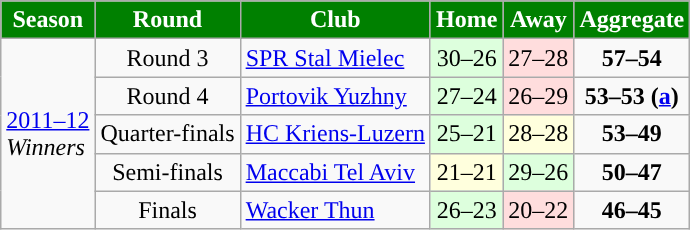<table class="wikitable">
<tr>
<th style="color:#FFFFFF; background:#008000">Season</th>
<th style="color:#FFFFFF; background:#008000">Round</th>
<th style="color:#FFFFFF; background:#008000">Club</th>
<th style="color:#FFFFFF; background:#008000">Home</th>
<th style="color:#FFFFFF; background:#008000">Away</th>
<th style="color:#FFFFFF; background:#008000">Aggregate</th>
</tr>
<tr>
<td rowspan=5><a href='#'>2011–12</a><br> <em>Winners</em></td>
<td align=center>Round 3</td>
<td> <a href='#'>SPR Stal Mielec</a></td>
<td style="text-align:center; background:#dfd;">30–26</td>
<td style="text-align:center; background:#fdd;">27–28</td>
<td style="text-align:center;"><strong>57–54</strong></td>
</tr>
<tr>
<td align=center>Round 4</td>
<td> <a href='#'>Portovik Yuzhny</a></td>
<td style="text-align:center; background:#dfd;">27–24</td>
<td style="text-align:center; background:#fdd;">26–29</td>
<td style="text-align:center;"><strong>53–53 (<a href='#'>a</a>)</strong></td>
</tr>
<tr>
<td align=center>Quarter-finals</td>
<td> <a href='#'>HC Kriens-Luzern</a></td>
<td style="text-align:center; background:#dfd;">25–21</td>
<td style="text-align:center; background:#ffd;">28–28</td>
<td style="text-align:center;"><strong>53–49</strong></td>
</tr>
<tr>
<td align=center>Semi-finals</td>
<td> <a href='#'>Maccabi Tel Aviv</a></td>
<td style="text-align:center; background:#ffd;">21–21</td>
<td style="text-align:center; background:#dfd;">29–26</td>
<td style="text-align:center;"><strong>50–47</strong></td>
</tr>
<tr>
<td align=center>Finals</td>
<td> <a href='#'>Wacker Thun</a></td>
<td style="text-align:center; background:#dfd;">26–23</td>
<td style="text-align:center; background:#fdd;">20–22</td>
<td style="text-align:center;"><strong>46–45</strong></td>
</tr>
</table>
